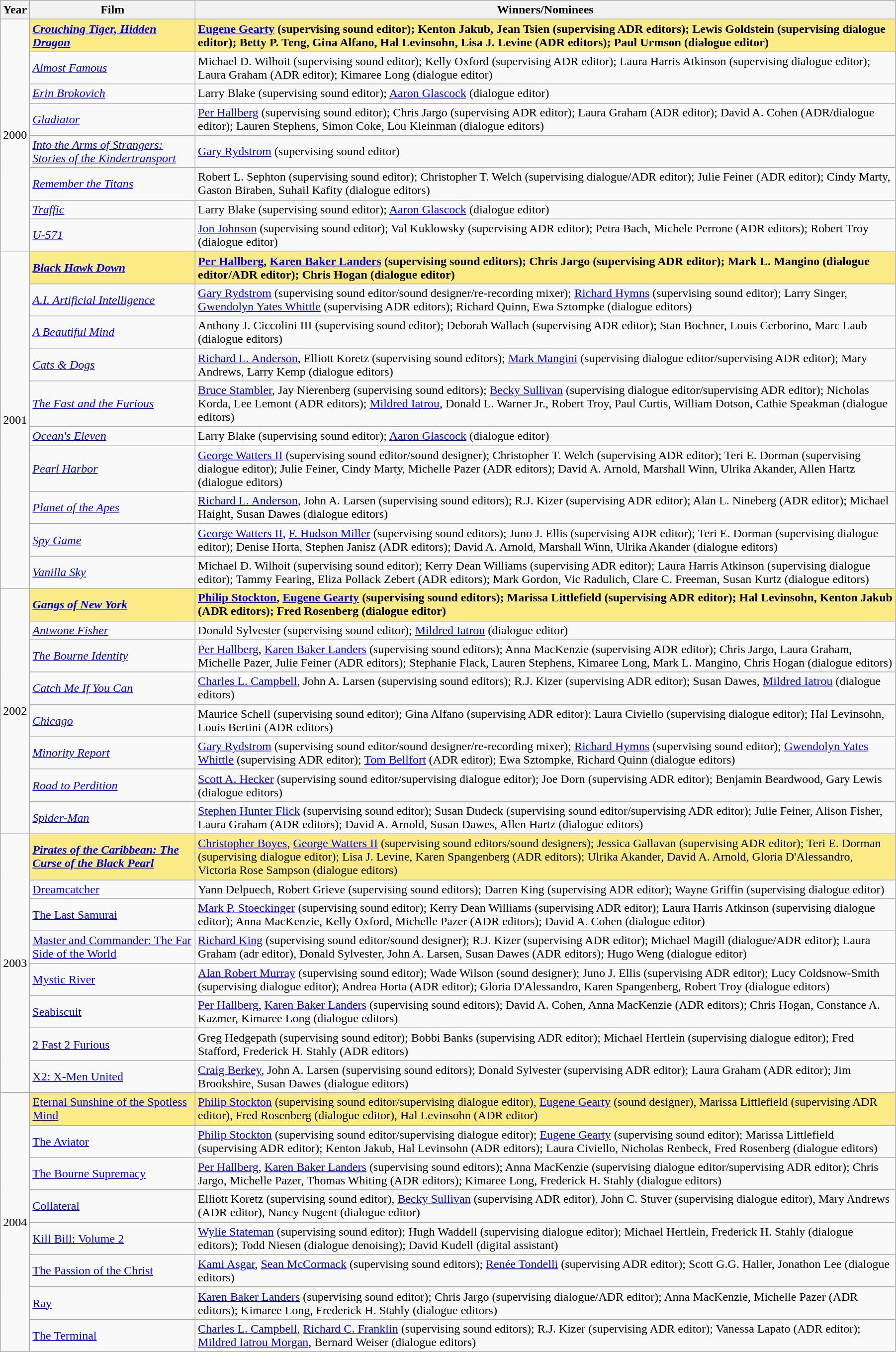<table class="wikitable" width="95%" cellpadding="5">
<tr>
<th>Year</th>
<th>Film</th>
<th>Winners/Nominees</th>
</tr>
<tr>
<td rowspan=8 style="text-align:center">2000<br></td>
<td style="background:#FAEB86;"><strong><em><a href='#'>Crouching Tiger, Hidden Dragon</a></em></strong></td>
<td style="background:#FAEB86;"><strong><a href='#'>Eugene Gearty</a> (supervising sound editor); Kenton Jakub, Jean Tsien (supervising ADR editors); Lewis Goldstein (supervising dialogue editor); Betty P. Teng, Gina Alfano, Hal Levinsohn, Lisa J. Levine (ADR editors); Paul Urmson (dialogue editor)</strong></td>
</tr>
<tr>
<td><em><a href='#'>Almost Famous</a></em></td>
<td>Michael D. Wilhoit (supervising sound editor); Kelly Oxford (supervising ADR editor); Laura Harris Atkinson (supervising dialogue editor); Laura Graham (ADR editor); Kimaree Long (dialogue editor)</td>
</tr>
<tr>
<td><em><a href='#'>Erin Brokovich</a></em></td>
<td>Larry Blake (supervising sound editor); <a href='#'>Aaron Glascock</a> (dialogue editor)</td>
</tr>
<tr>
<td><em><a href='#'>Gladiator</a></em></td>
<td><a href='#'>Per Hallberg</a> (supervising sound editor); Chris Jargo (supervising ADR editor); Laura Graham (ADR editor); David A. Cohen (ADR/dialogue editor); Lauren Stephens, Simon Coke, Lou Kleinman (dialogue editors)</td>
</tr>
<tr>
<td><em><a href='#'>Into the Arms of Strangers: Stories of the Kindertransport</a></em></td>
<td><a href='#'>Gary Rydstrom</a> (supervising sound editor)</td>
</tr>
<tr>
<td><em><a href='#'>Remember the Titans</a></em></td>
<td>Robert L. Sephton (supervising sound editor); Christopher T. Welch (supervising dialogue/ADR editor); Julie Feiner (ADR editor); Cindy Marty, Gaston Biraben, Suhail Kafity (dialogue editors)</td>
</tr>
<tr>
<td><em><a href='#'>Traffic</a></em></td>
<td>Larry Blake (supervising sound editor); <a href='#'>Aaron Glascock</a> (dialogue editor)</td>
</tr>
<tr>
<td><em><a href='#'>U-571</a></em></td>
<td><a href='#'>Jon Johnson</a> (supervising sound editor); Val Kuklowsky (supervising ADR editor); Petra Bach, Michele Perrone (ADR editors); Robert Troy (dialogue editor)</td>
</tr>
<tr>
<td rowspan=10 style="text-align:center">2001<br></td>
<td style="background:#FAEB86;"><strong><em><a href='#'>Black Hawk Down</a></em></strong></td>
<td style="background:#FAEB86;"><strong><a href='#'>Per Hallberg</a>, <a href='#'>Karen Baker Landers</a> (supervising sound editors); Chris Jargo (supervising ADR editor); Mark L. Mangino (dialogue editor/ADR editor); Chris Hogan (dialogue editor)</strong></td>
</tr>
<tr>
<td><em><a href='#'>A.I. Artificial Intelligence</a></em></td>
<td><a href='#'>Gary Rydstrom</a> (supervising sound editor/sound designer/re-recording mixer); <a href='#'>Richard Hymns</a> (supervising sound editor); Larry Singer, <a href='#'>Gwendolyn Yates Whittle</a> (supervising ADR editors); Richard Quinn, Ewa Sztompke (dialogue editors)</td>
</tr>
<tr>
<td><em><a href='#'>A Beautiful Mind</a></em></td>
<td>Anthony J. Ciccolini III (supervising sound editor); Deborah Wallach (supervising ADR editor); Stan Bochner, Louis Cerborino, Marc Laub (dialogue editors)</td>
</tr>
<tr>
<td><em><a href='#'>Cats & Dogs</a></em></td>
<td><a href='#'>Richard L. Anderson</a>, Elliott Koretz (supervising sound editors); <a href='#'>Mark Mangini</a> (supervising dialogue editor/supervising ADR editor); Mary Andrews, Larry Kemp (dialogue editors)</td>
</tr>
<tr>
<td><em><a href='#'>The Fast and the Furious</a></em></td>
<td><a href='#'>Bruce Stambler</a>, Jay Nierenberg (supervising sound editors); <a href='#'>Becky Sullivan</a> (supervising dialogue editor/supervising ADR editor); Nicholas Korda, Lee Lemont (ADR editors); <a href='#'>Mildred Iatrou</a>, Donald L. Warner Jr., Robert Troy, Paul Curtis, William Dotson, Cathie Speakman (dialogue editors)</td>
</tr>
<tr>
<td><em><a href='#'>Ocean's Eleven</a></em></td>
<td>Larry Blake (supervising sound editor); <a href='#'>Aaron Glascock</a> (dialogue editor)</td>
</tr>
<tr>
<td><em><a href='#'>Pearl Harbor</a></em></td>
<td><a href='#'>George Watters II</a> (supervising sound editor/sound designer); Christopher T. Welch (supervising ADR editor); Teri E. Dorman (supervising dialogue editor); Julie Feiner, Cindy Marty, Michelle Pazer (ADR editors); David A. Arnold, Marshall Winn, Ulrika Akander, Allen Hartz (dialogue editors)</td>
</tr>
<tr>
<td><em><a href='#'>Planet of the Apes</a></em></td>
<td><a href='#'>Richard L. Anderson</a>, John A. Larsen (supervising sound editors); R.J. Kizer (supervising ADR editor); Alan L. Nineberg (ADR editor); Michael Haight, Susan Dawes (dialogue editors)</td>
</tr>
<tr>
<td><em><a href='#'>Spy Game</a></em></td>
<td><a href='#'>George Watters II</a>, <a href='#'>F. Hudson Miller</a> (supervising sound editors); Juno J. Ellis (supervising ADR editor); Teri E. Dorman (supervising dialogue editor); Denise Horta, Stephen Janisz (ADR editors); David A. Arnold, Marshall Winn, Ulrika Akander (dialogue editors)</td>
</tr>
<tr>
<td><em><a href='#'>Vanilla Sky</a></em></td>
<td>Michael D. Wilhoit (supervising sound editor); Kerry Dean Williams (supervising ADR editor); Laura Harris Atkinson (supervising dialogue editor); Tammy Fearing, Eliza Pollack Zebert (ADR editors); Mark Gordon, Vic Radulich, Clare C. Freeman, Susan Kurtz (dialogue editors)</td>
</tr>
<tr>
<td rowspan=8 style="text-align:center">2002<br></td>
<td style="background:#FAEB86;"><strong><em><a href='#'>Gangs of New York</a></em></strong></td>
<td style="background:#FAEB86;"><strong><a href='#'>Philip Stockton</a>, <a href='#'>Eugene Gearty</a> (supervising sound editors); Marissa Littlefield (supervising ADR editor); Hal Levinsohn, Kenton Jakub (ADR editors); Fred Rosenberg (dialogue editor)</strong></td>
</tr>
<tr>
<td><em><a href='#'>Antwone Fisher</a></em></td>
<td>Donald Sylvester (supervising sound editor); <a href='#'>Mildred Iatrou</a> (dialogue editor)</td>
</tr>
<tr>
<td><em><a href='#'>The Bourne Identity</a></em></td>
<td><a href='#'>Per Hallberg</a>, <a href='#'>Karen Baker Landers</a> (supervising sound editors); Anna MacKenzie (supervising ADR editor); Chris Jargo, Laura Graham, Michelle Pazer, Julie Feiner (ADR editors); Stephanie Flack, Lauren Stephens, Kimaree Long, Mark L. Mangino, Chris Hogan (dialogue editors)</td>
</tr>
<tr>
<td><em><a href='#'>Catch Me If You Can</a></em></td>
<td><a href='#'>Charles L. Campbell</a>, John A. Larsen (supervising sound editors); R.J. Kizer (supervising ADR editor); Susan Dawes, <a href='#'>Mildred Iatrou</a> (dialogue editors)</td>
</tr>
<tr>
<td><em><a href='#'>Chicago</a></em></td>
<td>Maurice Schell (supervising sound editor); Gina Alfano (supervising ADR editor); Laura Civiello (supervising dialogue editor); Hal Levinsohn, Louis Bertini (ADR editors)</td>
</tr>
<tr>
<td><em><a href='#'>Minority Report</a></em></td>
<td><a href='#'>Gary Rydstrom</a> (supervising sound editor/sound designer/re-recording mixer); <a href='#'>Richard Hymns</a> (supervising sound editor); <a href='#'>Gwendolyn Yates Whittle</a> (supervising ADR editor); <a href='#'>Tom Bellfort</a> (ADR editor); Ewa Sztompke, Richard Quinn (dialogue editors)</td>
</tr>
<tr>
<td><em><a href='#'>Road to Perdition</a></em></td>
<td><a href='#'>Scott A. Hecker</a> (supervising sound editor/supervising dialogue editor); Joe Dorn (supervising ADR editor); Benjamin Beardwood, Gary Lewis (dialogue editors)</td>
</tr>
<tr>
<td><em><a href='#'>Spider-Man</a></em></td>
<td><a href='#'>Stephen Hunter Flick</a> (supervising sound editor); Susan Dudeck (supervising sound editor/supervising ADR editor); Julie Feiner, Alison Fisher, Laura Graham (ADR editors); David A. Arnold, Susan Dawes, Allen Hartz (dialogue editors)</td>
</tr>
<tr>
<td rowspan=8 style="text-align:center">2003<br></td>
<td style="background:#FAEB86;"><strong><em><a href='#'>Pirates of the Caribbean: The Curse of the Black Pearl</a><em> <strong></td>
<td style="background:#FAEB86;"></strong><a href='#'>Christopher Boyes</a>, <a href='#'>George Watters II</a> (supervising sound editors/sound designers); Jessica Gallavan (supervising ADR editor); Teri E. Dorman (supervising dialogue editor); Lisa J. Levine, Karen Spangenberg (ADR editors); Ulrika Akander, David A. Arnold, Gloria D'Alessandro, Victoria Rose Sampson (dialogue editors)<strong></td>
</tr>
<tr>
<td></em><a href='#'>Dreamcatcher</a><em></td>
<td>Yann Delpuech, Robert Grieve (supervising sound editors); Darren King (supervising ADR editor); Wayne Griffin (supervising dialogue editor)</td>
</tr>
<tr>
<td></em><a href='#'>The Last Samurai</a><em></td>
<td><a href='#'>Mark P. Stoeckinger</a> (supervising sound editor); Kerry Dean Williams (supervising ADR editor); Laura Harris Atkinson (supervising dialogue editor); Anna MacKenzie, Kelly Oxford, Michelle Pazer (ADR editors); David A. Cohen (dialogue editor)</td>
</tr>
<tr>
<td></em><a href='#'>Master and Commander: The Far Side of the World</a><em></td>
<td><a href='#'>Richard King</a> (supervising sound editor/sound designer); R.J. Kizer (supervising ADR editor); Michael Magill (dialogue/ADR editor); Laura Graham (adr editor), Donald Sylvester, John A. Larsen, Susan Dawes (ADR editors); Hugo Weng (dialogue editor)</td>
</tr>
<tr>
<td></em><a href='#'>Mystic River</a><em></td>
<td><a href='#'>Alan Robert Murray</a> (supervising sound editor); Wade Wilson (sound designer); Juno J. Ellis (supervising ADR editor); Lucy Coldsnow-Smith (supervising dialogue editor); Andrea Horta (ADR editor); Gloria D'Alessandro, Karen Spangenberg, Robert Troy (dialogue editors)</td>
</tr>
<tr>
<td></em><a href='#'>Seabiscuit</a><em></td>
<td><a href='#'>Per Hallberg</a>, <a href='#'>Karen Baker Landers</a> (supervising sound editors); David A. Cohen, Anna MacKenzie (ADR editors); Chris Hogan, Constance A. Kazmer, Kimaree Long (dialogue editors)</td>
</tr>
<tr>
<td></em><a href='#'>2 Fast 2 Furious</a><em></td>
<td>Greg Hedgepath (supervising sound editor); Bobbi Banks (supervising ADR editor); Michael Hertlein (supervising dialogue editor); Fred Stafford, Frederick H. Stahly (ADR editors)</td>
</tr>
<tr>
<td></em><a href='#'>X2: X-Men United</a><em></td>
<td><a href='#'>Craig Berkey</a>, John A. Larsen (supervising sound editors); Donald Sylvester (supervising ADR editor); Laura Graham (ADR editor); Jim Brookshire, Susan Dawes (dialogue editors)</td>
</tr>
<tr>
<td rowspan=8 style="text-align:center">2004<br></td>
<td style="background:#FAEB86;"></em></strong><a href='#'>Eternal Sunshine of the Spotless Mind</a><strong><em></td>
<td style="background:#FAEB86;"></strong><a href='#'>Philip Stockton</a> (supervising sound editor/supervising dialogue editor), <a href='#'>Eugene Gearty</a> (sound designer), Marissa Littlefield (supervising ADR editor), Fred Rosenberg (dialogue editor), Hal Levinsohn (ADR editor)<strong></td>
</tr>
<tr>
<td></em><a href='#'>The Aviator</a><em></td>
<td><a href='#'>Philip Stockton</a> (supervising sound editor/supervising dialogue editor); <a href='#'>Eugene Gearty</a> (supervising sound editor); Marissa Littlefield (supervising ADR editor); Kenton Jakub, Hal Levinsohn (ADR editors); Laura Civiello, Nicholas Renbeck, Fred Rosenberg (dialogue editors)</td>
</tr>
<tr>
<td></em><a href='#'>The Bourne Supremacy</a><em></td>
<td><a href='#'>Per Hallberg</a>, <a href='#'>Karen Baker Landers</a> (supervising sound editors); Anna MacKenzie (supervising dialogue editor/supervising ADR editor); Chris Jargo, Michelle Pazer, Thomas Whiting (ADR editors); Kimaree Long, Frederick H. Stahly (dialogue editors)</td>
</tr>
<tr>
<td></em><a href='#'>Collateral</a><em></td>
<td>Elliott Koretz (supervising sound editor), <a href='#'>Becky Sullivan</a> (supervising ADR editor), John C. Stuver (supervising dialogue editor), Mary Andrews (ADR editor), Nancy Nugent (dialogue editor)</td>
</tr>
<tr>
<td></em><a href='#'>Kill Bill: Volume 2</a><em></td>
<td><a href='#'>Wylie Stateman</a> (supervising sound editor); Hugh Waddell (supervising dialogue editor); Michael Hertlein, Frederick H. Stahly (dialogue editors); Todd Niesen (dialogue denoising); David Kudell (digital assistant)</td>
</tr>
<tr>
<td></em><a href='#'>The Passion of the Christ</a><em></td>
<td><a href='#'>Kami Asgar</a>, <a href='#'>Sean McCormack</a> (supervising sound editors); <a href='#'>Renée Tondelli</a> (supervising ADR editor); Scott G.G. Haller, Jonathon Lee (dialogue editors)</td>
</tr>
<tr>
<td></em><a href='#'>Ray</a><em></td>
<td><a href='#'>Karen Baker Landers</a> (supervising sound editor); Chris Jargo (supervising dialogue/ADR editor); Anna MacKenzie, Michelle Pazer (ADR editors); Kimaree Long, Frederick H. Stahly (dialogue editors)</td>
</tr>
<tr>
<td></em><a href='#'>The Terminal</a><em></td>
<td><a href='#'>Charles L. Campbell</a>, <a href='#'>Richard C. Franklin</a> (supervising sound editors); R.J. Kizer (supervising ADR editor); Vanessa Lapato (ADR editor); <a href='#'>Mildred Iatrou Morgan</a>, Bernard Weiser (dialogue editors)</td>
</tr>
</table>
